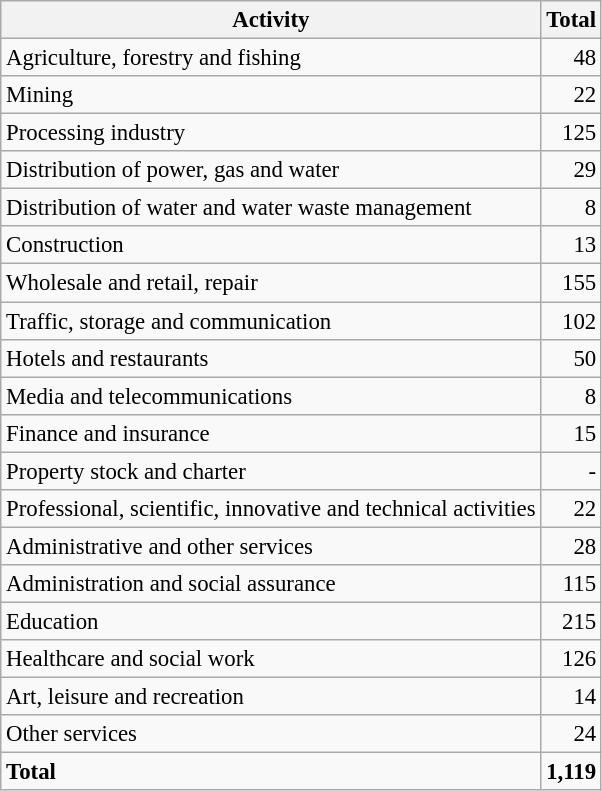<table class="wikitable sortable" style="font-size:95%;">
<tr>
<th>Activity</th>
<th>Total</th>
</tr>
<tr>
<td>Agriculture, forestry and fishing</td>
<td align="right">48</td>
</tr>
<tr>
<td>Mining</td>
<td align="right">22</td>
</tr>
<tr>
<td>Processing industry</td>
<td align="right">125</td>
</tr>
<tr>
<td>Distribution of power, gas and water</td>
<td align="right">29</td>
</tr>
<tr>
<td>Distribution of water and water waste management</td>
<td align="right">8</td>
</tr>
<tr>
<td>Construction</td>
<td align="right">13</td>
</tr>
<tr>
<td>Wholesale and retail, repair</td>
<td align="right">155</td>
</tr>
<tr>
<td>Traffic, storage and communication</td>
<td align="right">102</td>
</tr>
<tr>
<td>Hotels and restaurants</td>
<td align="right">50</td>
</tr>
<tr>
<td>Media and telecommunications</td>
<td align="right">8</td>
</tr>
<tr>
<td>Finance and insurance</td>
<td align="right">15</td>
</tr>
<tr>
<td>Property stock and charter</td>
<td align="right">-</td>
</tr>
<tr>
<td>Professional, scientific, innovative and technical activities</td>
<td align="right">22</td>
</tr>
<tr>
<td>Administrative and other services</td>
<td align="right">28</td>
</tr>
<tr>
<td>Administration and social assurance</td>
<td align="right">115</td>
</tr>
<tr>
<td>Education</td>
<td align="right">215</td>
</tr>
<tr>
<td>Healthcare and social work</td>
<td align="right">126</td>
</tr>
<tr>
<td>Art, leisure and recreation</td>
<td align="right">14</td>
</tr>
<tr>
<td>Other services</td>
<td align="right">24</td>
</tr>
<tr class="sortbottom">
<td><strong>Total</strong></td>
<td align="right"><strong>1,119</strong></td>
</tr>
</table>
